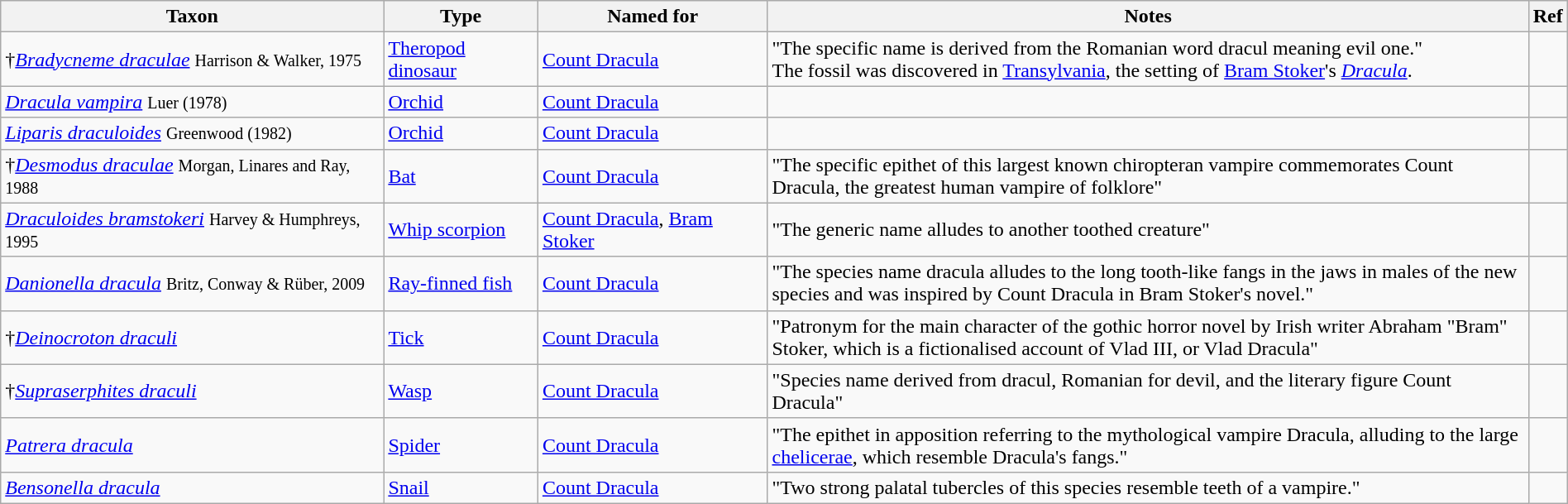<table class="wikitable sortable" width="100%">
<tr>
<th style="width:25%;">Taxon</th>
<th style="width:10%;">Type</th>
<th style="width:15%;">Named for</th>
<th style="width:50%;">Notes</th>
<th class="unsortable">Ref</th>
</tr>
<tr>
<td>†<em><a href='#'>Bradycneme draculae</a></em> <small>Harrison & Walker, 1975</small></td>
<td><a href='#'>Theropod</a> <a href='#'>dinosaur</a></td>
<td><a href='#'>Count Dracula</a></td>
<td>"The specific name is derived from the Romanian word dracul meaning evil one."<br>The fossil was discovered in <a href='#'>Transylvania</a>, the setting of <a href='#'>Bram Stoker</a>'s <em><a href='#'>Dracula</a></em>.</td>
<td></td>
</tr>
<tr>
<td><em><a href='#'>Dracula vampira</a></em> <small>Luer (1978)</small></td>
<td><a href='#'>Orchid</a></td>
<td><a href='#'>Count Dracula</a></td>
<td></td>
<td></td>
</tr>
<tr>
<td><a href='#'><em>Liparis draculoides</em></a> <small>Greenwood (1982)</small></td>
<td><a href='#'>Orchid</a></td>
<td><a href='#'>Count Dracula</a></td>
<td></td>
<td></td>
</tr>
<tr>
<td>†<em><a href='#'>Desmodus draculae</a></em> <small>Morgan, Linares and Ray, 1988</small></td>
<td><a href='#'>Bat</a></td>
<td><a href='#'>Count Dracula</a></td>
<td>"The specific epithet of this largest known chiropteran vampire commemorates Count Dracula, the greatest human vampire of folklore"</td>
<td></td>
</tr>
<tr>
<td><em><a href='#'>Draculoides bramstokeri</a></em> <small>Harvey & Humphreys, 1995</small></td>
<td><a href='#'>Whip scorpion</a></td>
<td><a href='#'>Count Dracula</a>, <a href='#'>Bram Stoker</a></td>
<td>"The generic name alludes to another toothed creature"</td>
<td></td>
</tr>
<tr>
<td><a href='#'><em>Danionella dracula</em></a> <small>Britz, Conway & Rüber, 2009</small></td>
<td><a href='#'>Ray-finned fish</a></td>
<td><a href='#'>Count Dracula</a></td>
<td>"The species name dracula alludes to the long tooth-like fangs in the jaws in males of the new species and was inspired by Count Dracula in Bram Stoker's novel."</td>
<td></td>
</tr>
<tr>
<td>†<em><a href='#'>Deinocroton draculi</a></em> </td>
<td><a href='#'>Tick</a></td>
<td><a href='#'>Count Dracula</a></td>
<td>"Patronym for the main character of the gothic horror novel by Irish writer Abraham "Bram" Stoker, which is a fictionalised account of Vlad III, or Vlad Dracula"</td>
<td></td>
</tr>
<tr>
<td>†<em><a href='#'>Supraserphites draculi</a></em> </td>
<td><a href='#'>Wasp</a></td>
<td><a href='#'>Count Dracula</a></td>
<td>"Species name derived from dracul, Romanian for devil, and the literary figure Count Dracula"</td>
<td></td>
</tr>
<tr>
<td><em><a href='#'>Patrera dracula</a></em> </td>
<td><a href='#'>Spider</a></td>
<td><a href='#'>Count Dracula</a></td>
<td>"The epithet in apposition referring to the mythological vampire Dracula, alluding to the large <a href='#'>chelicerae</a>, which resemble Dracula's fangs."</td>
<td></td>
</tr>
<tr>
<td><em><a href='#'>Bensonella dracula</a></em> </td>
<td><a href='#'>Snail</a></td>
<td><a href='#'>Count Dracula</a></td>
<td>"Two strong palatal tubercles of this species resemble teeth of a vampire."</td>
<td></td>
</tr>
</table>
